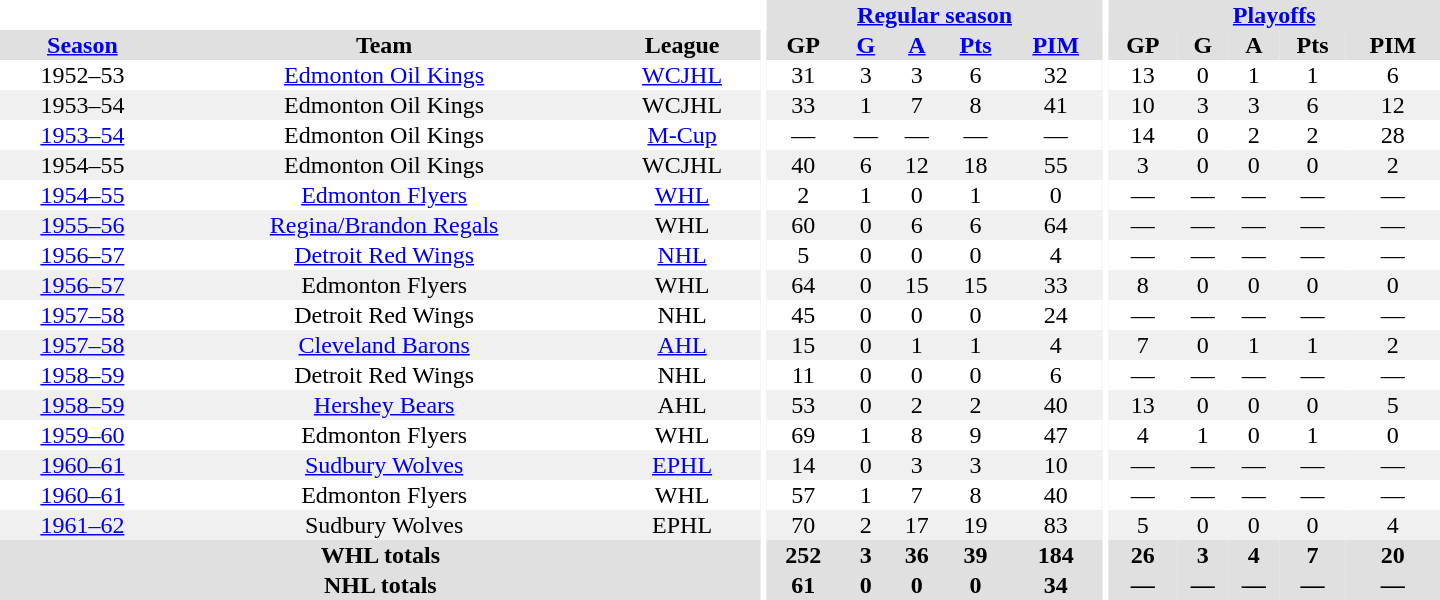<table border="0" cellpadding="1" cellspacing="0" style="text-align:center; width:60em">
<tr bgcolor="#e0e0e0">
<th colspan="3" bgcolor="#ffffff"></th>
<th rowspan="100" bgcolor="#ffffff"></th>
<th colspan="5"><a href='#'>Regular season</a></th>
<th rowspan="100" bgcolor="#ffffff"></th>
<th colspan="5"><a href='#'>Playoffs</a></th>
</tr>
<tr bgcolor="#e0e0e0">
<th><a href='#'>Season</a></th>
<th>Team</th>
<th>League</th>
<th>GP</th>
<th><a href='#'>G</a></th>
<th><a href='#'>A</a></th>
<th><a href='#'>Pts</a></th>
<th><a href='#'>PIM</a></th>
<th>GP</th>
<th>G</th>
<th>A</th>
<th>Pts</th>
<th>PIM</th>
</tr>
<tr>
<td>1952–53</td>
<td><a href='#'>Edmonton Oil Kings</a></td>
<td><a href='#'>WCJHL</a></td>
<td>31</td>
<td>3</td>
<td>3</td>
<td>6</td>
<td>32</td>
<td>13</td>
<td>0</td>
<td>1</td>
<td>1</td>
<td>6</td>
</tr>
<tr bgcolor="#f0f0f0">
<td>1953–54</td>
<td>Edmonton Oil Kings</td>
<td>WCJHL</td>
<td>33</td>
<td>1</td>
<td>7</td>
<td>8</td>
<td>41</td>
<td>10</td>
<td>3</td>
<td>3</td>
<td>6</td>
<td>12</td>
</tr>
<tr>
<td><a href='#'>1953–54</a></td>
<td>Edmonton Oil Kings</td>
<td><a href='#'>M-Cup</a></td>
<td>—</td>
<td>—</td>
<td>—</td>
<td>—</td>
<td>—</td>
<td>14</td>
<td>0</td>
<td>2</td>
<td>2</td>
<td>28</td>
</tr>
<tr bgcolor="#f0f0f0">
<td>1954–55</td>
<td>Edmonton Oil Kings</td>
<td>WCJHL</td>
<td>40</td>
<td>6</td>
<td>12</td>
<td>18</td>
<td>55</td>
<td>3</td>
<td>0</td>
<td>0</td>
<td>0</td>
<td>2</td>
</tr>
<tr>
<td><a href='#'>1954–55</a></td>
<td><a href='#'>Edmonton Flyers</a></td>
<td><a href='#'>WHL</a></td>
<td>2</td>
<td>1</td>
<td>0</td>
<td>1</td>
<td>0</td>
<td>—</td>
<td>—</td>
<td>—</td>
<td>—</td>
<td>—</td>
</tr>
<tr bgcolor="#f0f0f0">
<td><a href='#'>1955–56</a></td>
<td><a href='#'>Regina/Brandon Regals</a></td>
<td>WHL</td>
<td>60</td>
<td>0</td>
<td>6</td>
<td>6</td>
<td>64</td>
<td>—</td>
<td>—</td>
<td>—</td>
<td>—</td>
<td>—</td>
</tr>
<tr>
<td><a href='#'>1956–57</a></td>
<td><a href='#'>Detroit Red Wings</a></td>
<td><a href='#'>NHL</a></td>
<td>5</td>
<td>0</td>
<td>0</td>
<td>0</td>
<td>4</td>
<td>—</td>
<td>—</td>
<td>—</td>
<td>—</td>
<td>—</td>
</tr>
<tr bgcolor="#f0f0f0">
<td><a href='#'>1956–57</a></td>
<td>Edmonton Flyers</td>
<td>WHL</td>
<td>64</td>
<td>0</td>
<td>15</td>
<td>15</td>
<td>33</td>
<td>8</td>
<td>0</td>
<td>0</td>
<td>0</td>
<td>0</td>
</tr>
<tr>
<td><a href='#'>1957–58</a></td>
<td>Detroit Red Wings</td>
<td>NHL</td>
<td>45</td>
<td>0</td>
<td>0</td>
<td>0</td>
<td>24</td>
<td>—</td>
<td>—</td>
<td>—</td>
<td>—</td>
<td>—</td>
</tr>
<tr bgcolor="#f0f0f0">
<td><a href='#'>1957–58</a></td>
<td><a href='#'>Cleveland Barons</a></td>
<td><a href='#'>AHL</a></td>
<td>15</td>
<td>0</td>
<td>1</td>
<td>1</td>
<td>4</td>
<td>7</td>
<td>0</td>
<td>1</td>
<td>1</td>
<td>2</td>
</tr>
<tr>
<td><a href='#'>1958–59</a></td>
<td>Detroit Red Wings</td>
<td>NHL</td>
<td>11</td>
<td>0</td>
<td>0</td>
<td>0</td>
<td>6</td>
<td>—</td>
<td>—</td>
<td>—</td>
<td>—</td>
<td>—</td>
</tr>
<tr bgcolor="#f0f0f0">
<td><a href='#'>1958–59</a></td>
<td><a href='#'>Hershey Bears</a></td>
<td>AHL</td>
<td>53</td>
<td>0</td>
<td>2</td>
<td>2</td>
<td>40</td>
<td>13</td>
<td>0</td>
<td>0</td>
<td>0</td>
<td>5</td>
</tr>
<tr>
<td><a href='#'>1959–60</a></td>
<td>Edmonton Flyers</td>
<td>WHL</td>
<td>69</td>
<td>1</td>
<td>8</td>
<td>9</td>
<td>47</td>
<td>4</td>
<td>1</td>
<td>0</td>
<td>1</td>
<td>0</td>
</tr>
<tr bgcolor="#f0f0f0">
<td><a href='#'>1960–61</a></td>
<td><a href='#'>Sudbury Wolves</a></td>
<td><a href='#'>EPHL</a></td>
<td>14</td>
<td>0</td>
<td>3</td>
<td>3</td>
<td>10</td>
<td>—</td>
<td>—</td>
<td>—</td>
<td>—</td>
<td>—</td>
</tr>
<tr>
<td><a href='#'>1960–61</a></td>
<td>Edmonton Flyers</td>
<td>WHL</td>
<td>57</td>
<td>1</td>
<td>7</td>
<td>8</td>
<td>40</td>
<td>—</td>
<td>—</td>
<td>—</td>
<td>—</td>
<td>—</td>
</tr>
<tr bgcolor="#f0f0f0">
<td><a href='#'>1961–62</a></td>
<td>Sudbury Wolves</td>
<td>EPHL</td>
<td>70</td>
<td>2</td>
<td>17</td>
<td>19</td>
<td>83</td>
<td>5</td>
<td>0</td>
<td>0</td>
<td>0</td>
<td>4</td>
</tr>
<tr bgcolor="#e0e0e0">
<th colspan="3">WHL totals</th>
<th>252</th>
<th>3</th>
<th>36</th>
<th>39</th>
<th>184</th>
<th>26</th>
<th>3</th>
<th>4</th>
<th>7</th>
<th>20</th>
</tr>
<tr bgcolor="#e0e0e0">
<th colspan="3">NHL totals</th>
<th>61</th>
<th>0</th>
<th>0</th>
<th>0</th>
<th>34</th>
<th>—</th>
<th>—</th>
<th>—</th>
<th>—</th>
<th>—</th>
</tr>
</table>
